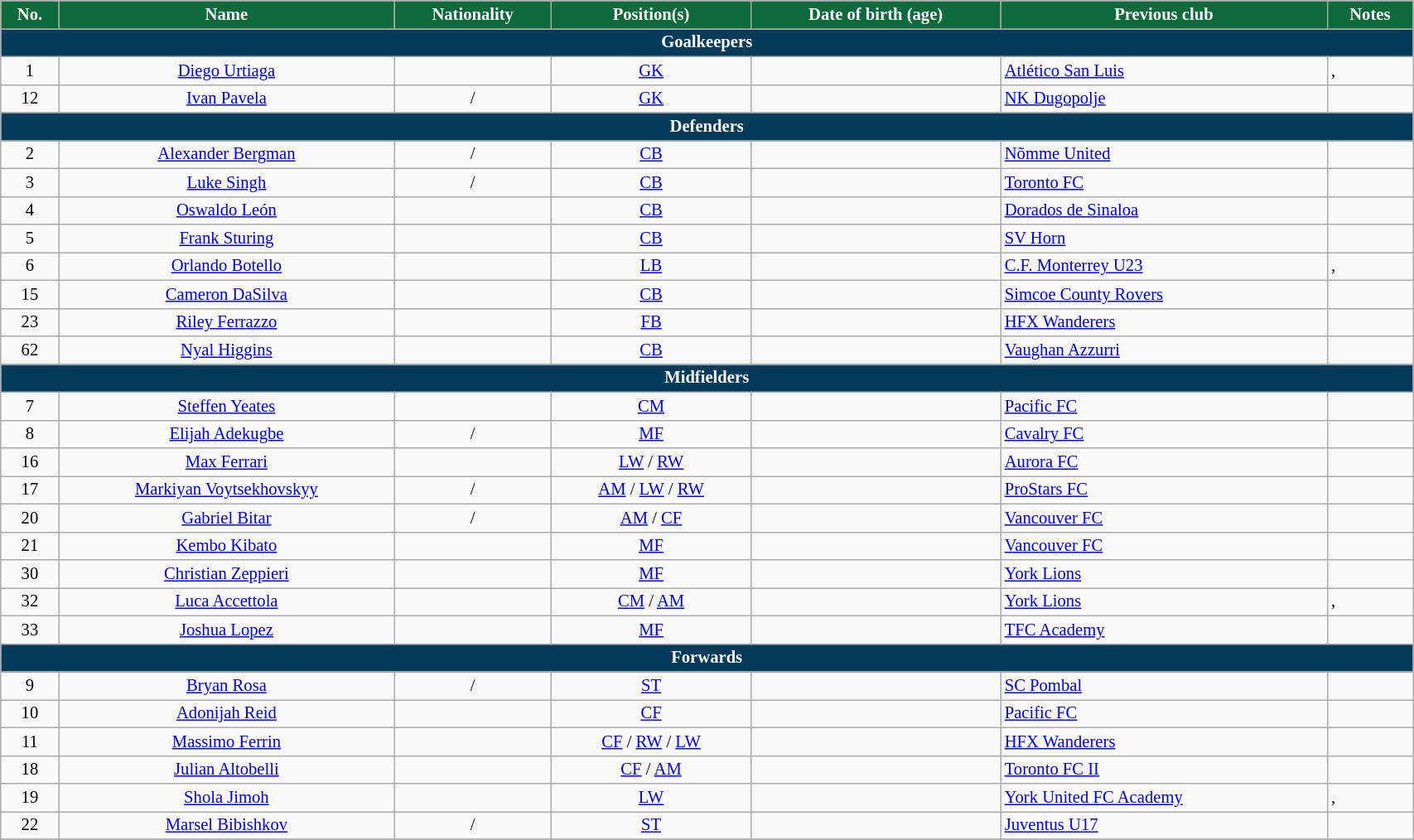<table class="wikitable" style="text-align:center; font-size:86%; width:90%;">
<tr>
<th style="background:#0d6a3a; color:white; text-align:center;">No.</th>
<th style="background:#0d6a3a; color:white; text-align:center;">Name</th>
<th style="background:#0d6a3a; color:white; text-align:center;">Nationality</th>
<th style="background:#0d6a3a; color:white; text-align:center;">Position(s)</th>
<th style="background:#0d6a3a; color:white; text-align:center;">Date of birth (age)</th>
<th style="background:#0d6a3a; color:white; text-align:center;">Previous club</th>
<th style="background:#0d6a3a; color:white; text-align:center;">Notes</th>
</tr>
<tr>
<th colspan="7" style="background:#053b5a; color:white; text-align:center;">Goalkeepers</th>
</tr>
<tr>
<td>1</td>
<td><a href='#'>Diego Urtiaga</a></td>
<td></td>
<td><a href='#'>GK</a></td>
<td></td>
<td style="text-align:left"> <a href='#'>Atlético San Luis</a></td>
<td align="left"><a href='#'></a>, <a href='#'></a></td>
</tr>
<tr>
<td>12</td>
<td><a href='#'>Ivan Pavela</a></td>
<td> / </td>
<td><a href='#'>GK</a></td>
<td></td>
<td style="text-align:left"> <a href='#'>NK Dugopolje</a></td>
<td align="left"></td>
</tr>
<tr>
<th colspan="7" style="background:#053b5a; color:white; text-align:center;">Defenders</th>
</tr>
<tr>
<td>2</td>
<td><a href='#'>Alexander Bergman</a></td>
<td> / </td>
<td><a href='#'>CB</a></td>
<td></td>
<td align="left"> <a href='#'>Nõmme United</a></td>
<td align="left"></td>
</tr>
<tr>
<td>3</td>
<td><a href='#'>Luke Singh</a></td>
<td> / </td>
<td><a href='#'>CB</a></td>
<td></td>
<td align="left"> <a href='#'>Toronto FC</a></td>
<td align="left"></td>
</tr>
<tr>
<td>4</td>
<td><a href='#'>Oswaldo León</a></td>
<td></td>
<td><a href='#'>CB</a></td>
<td></td>
<td style="text-align:left"> <a href='#'>Dorados de Sinaloa</a></td>
<td align="left"><a href='#'></a></td>
</tr>
<tr>
<td>5</td>
<td><a href='#'>Frank Sturing</a></td>
<td></td>
<td><a href='#'>CB</a></td>
<td></td>
<td style="text-align:left"> <a href='#'>SV Horn</a></td>
<td align="left"></td>
</tr>
<tr>
<td>6</td>
<td><a href='#'>Orlando Botello</a></td>
<td></td>
<td><a href='#'>LB</a></td>
<td></td>
<td style="text-align:left"> <a href='#'>C.F. Monterrey U23</a></td>
<td align="left"><a href='#'></a>, <a href='#'></a></td>
</tr>
<tr>
<td>15</td>
<td><a href='#'>Cameron DaSilva</a></td>
<td></td>
<td><a href='#'>CB</a></td>
<td></td>
<td align="left"> <a href='#'>Simcoe County Rovers</a></td>
<td align="left"></td>
</tr>
<tr>
<td>23</td>
<td><a href='#'>Riley Ferrazzo</a></td>
<td></td>
<td><a href='#'>FB</a></td>
<td></td>
<td align="left"> <a href='#'>HFX Wanderers</a></td>
<td align="left"></td>
</tr>
<tr>
<td>62</td>
<td><a href='#'>Nyal Higgins</a></td>
<td></td>
<td><a href='#'>CB</a></td>
<td></td>
<td style="text-align:left"> <a href='#'>Vaughan Azzurri</a></td>
<td align="left"></td>
</tr>
<tr>
<th colspan="7" style="background:#053b5a; color:white; text-align:center;">Midfielders</th>
</tr>
<tr>
<td>7</td>
<td><a href='#'>Steffen Yeates</a></td>
<td></td>
<td><a href='#'>CM</a></td>
<td></td>
<td align="left"> <a href='#'>Pacific FC</a></td>
<td align="left"></td>
</tr>
<tr>
<td>8</td>
<td><a href='#'>Elijah Adekugbe</a></td>
<td> / </td>
<td><a href='#'>MF</a></td>
<td></td>
<td style="text-align:left"> <a href='#'>Cavalry FC</a></td>
<td align="left"></td>
</tr>
<tr>
<td>16</td>
<td><a href='#'>Max Ferrari</a></td>
<td></td>
<td><a href='#'>LW</a> / <a href='#'>RW</a></td>
<td></td>
<td align="left"> <a href='#'>Aurora FC</a></td>
<td></td>
</tr>
<tr>
<td>17</td>
<td><a href='#'>Markiyan Voytsekhovskyy</a></td>
<td> / </td>
<td><a href='#'>AM</a> / <a href='#'>LW</a> /  <a href='#'>RW</a></td>
<td></td>
<td align="left"> <a href='#'>ProStars FC</a></td>
<td align="left"></td>
</tr>
<tr>
<td>20</td>
<td><a href='#'>Gabriel Bitar</a></td>
<td> / </td>
<td><a href='#'>AM</a> / <a href='#'>CF</a></td>
<td></td>
<td align="left"> <a href='#'>Vancouver FC</a></td>
<td align="left"></td>
</tr>
<tr>
<td>21</td>
<td><a href='#'>Kembo Kibato</a></td>
<td></td>
<td><a href='#'>MF</a></td>
<td></td>
<td style="text-align:left"> <a href='#'>Vancouver FC</a></td>
<td align="left"></td>
</tr>
<tr>
<td>30</td>
<td><a href='#'>Christian Zeppieri</a></td>
<td></td>
<td><a href='#'>MF</a></td>
<td></td>
<td style="text-align:left"> <a href='#'>York Lions</a></td>
<td align="left"></td>
</tr>
<tr>
<td>32</td>
<td><a href='#'>Luca Accettola</a></td>
<td></td>
<td><a href='#'>CM</a> / <a href='#'>AM</a></td>
<td></td>
<td style="text-align:left"> <a href='#'>York Lions</a></td>
<td align="left">, </td>
</tr>
<tr>
<td>33</td>
<td><a href='#'>Joshua Lopez</a></td>
<td></td>
<td><a href='#'>MF</a></td>
<td></td>
<td style="text-align:left"> <a href='#'>TFC Academy</a></td>
<td align="left"></td>
</tr>
<tr>
<th colspan="7" style="background:#053b5a; color:white; text-align:center;">Forwards</th>
</tr>
<tr>
<td>9</td>
<td><a href='#'>Bryan Rosa</a></td>
<td> / </td>
<td><a href='#'>ST</a></td>
<td></td>
<td align="left"> <a href='#'>SC Pombal</a></td>
<td align="left"><a href='#'></a></td>
</tr>
<tr>
<td>10</td>
<td><a href='#'>Adonijah Reid</a></td>
<td></td>
<td><a href='#'>CF</a></td>
<td></td>
<td align="left"> <a href='#'>Pacific FC</a></td>
<td align="left"></td>
</tr>
<tr>
<td>11</td>
<td><a href='#'>Massimo Ferrin</a></td>
<td></td>
<td><a href='#'>CF</a> / <a href='#'>RW</a> / <a href='#'>LW</a></td>
<td></td>
<td align="left"> <a href='#'>HFX Wanderers</a></td>
<td align="left"></td>
</tr>
<tr>
<td>18</td>
<td><a href='#'>Julian Altobelli</a></td>
<td></td>
<td><a href='#'>CF</a> / <a href='#'>AM</a></td>
<td></td>
<td align="left"> <a href='#'>Toronto FC II</a></td>
</tr>
<tr>
<td>19</td>
<td><a href='#'>Shola Jimoh</a></td>
<td></td>
<td><a href='#'>LW</a></td>
<td></td>
<td style="text-align:left"> <a href='#'>York United FC Academy</a></td>
<td align="left">, </td>
</tr>
<tr>
<td>22</td>
<td><a href='#'>Marsel Bibishkov</a></td>
<td> / </td>
<td><a href='#'>ST</a></td>
<td></td>
<td align="left"> <a href='#'>Juventus U17</a></td>
<td align="left"></td>
</tr>
<tr>
</tr>
</table>
